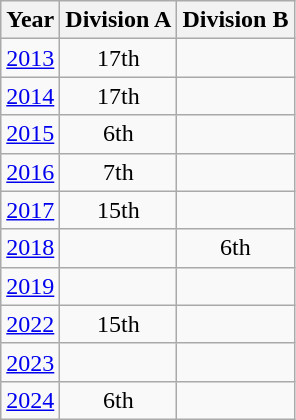<table class="wikitable" style="text-align:center">
<tr>
<th>Year</th>
<th>Division A</th>
<th>Division B</th>
</tr>
<tr>
<td><a href='#'>2013</a></td>
<td>17th</td>
<td></td>
</tr>
<tr>
<td><a href='#'>2014</a></td>
<td>17th</td>
<td></td>
</tr>
<tr>
<td><a href='#'>2015</a></td>
<td>6th</td>
<td></td>
</tr>
<tr>
<td><a href='#'>2016</a></td>
<td>7th</td>
<td></td>
</tr>
<tr>
<td><a href='#'>2017</a></td>
<td>15th</td>
<td></td>
</tr>
<tr>
<td><a href='#'>2018</a></td>
<td></td>
<td>6th</td>
</tr>
<tr>
<td><a href='#'>2019</a></td>
<td></td>
<td></td>
</tr>
<tr>
<td><a href='#'>2022</a></td>
<td>15th</td>
<td></td>
</tr>
<tr>
<td><a href='#'>2023</a></td>
<td></td>
<td></td>
</tr>
<tr>
<td><a href='#'>2024</a></td>
<td>6th</td>
<td></td>
</tr>
</table>
